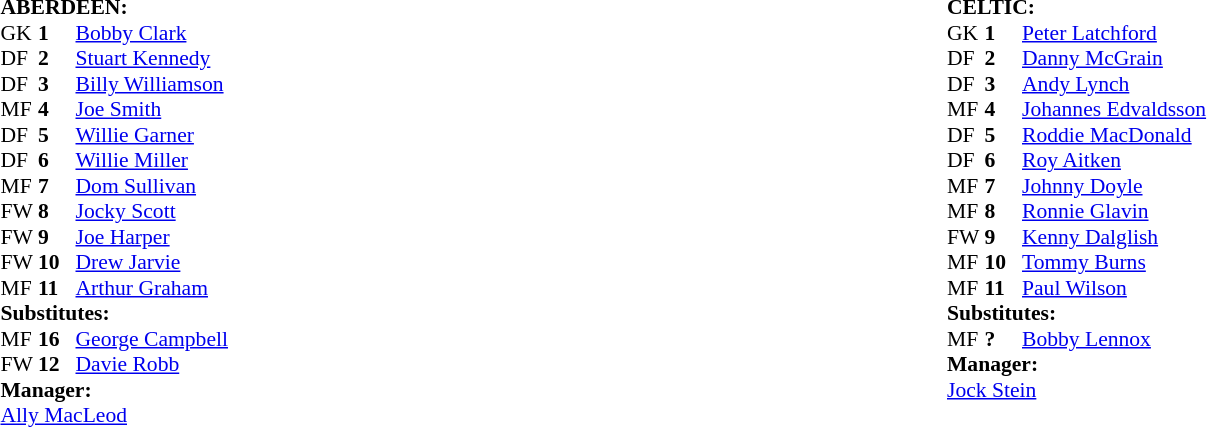<table width="100%">
<tr>
<td valign="top" width="50%"><br><table style="font-size: 90%" cellspacing="0" cellpadding="0">
<tr>
<td colspan="4"><strong>ABERDEEN:</strong></td>
</tr>
<tr>
<th width="25"></th>
<th width="25"></th>
</tr>
<tr>
<td>GK</td>
<td><strong>1</strong></td>
<td><a href='#'>Bobby Clark</a></td>
</tr>
<tr>
<td>DF</td>
<td><strong>2</strong></td>
<td><a href='#'>Stuart Kennedy</a></td>
</tr>
<tr>
<td>DF</td>
<td><strong>3</strong></td>
<td><a href='#'>Billy Williamson</a></td>
</tr>
<tr>
<td>MF</td>
<td><strong>4</strong></td>
<td><a href='#'>Joe Smith</a></td>
</tr>
<tr>
<td>DF</td>
<td><strong>5</strong></td>
<td><a href='#'>Willie Garner</a></td>
</tr>
<tr>
<td>DF</td>
<td><strong>6</strong></td>
<td><a href='#'>Willie Miller</a></td>
</tr>
<tr>
<td>MF</td>
<td><strong>7</strong></td>
<td><a href='#'>Dom Sullivan</a></td>
</tr>
<tr>
<td>FW</td>
<td><strong>8</strong></td>
<td><a href='#'>Jocky Scott</a></td>
</tr>
<tr>
<td>FW</td>
<td><strong>9</strong></td>
<td><a href='#'>Joe Harper</a></td>
</tr>
<tr>
<td>FW</td>
<td><strong>10</strong></td>
<td><a href='#'>Drew Jarvie</a></td>
<td></td>
</tr>
<tr>
<td>MF</td>
<td><strong>11</strong></td>
<td><a href='#'>Arthur Graham</a></td>
</tr>
<tr>
<td colspan=4><strong>Substitutes:</strong></td>
</tr>
<tr>
<td>MF</td>
<td><strong>16</strong></td>
<td><a href='#'>George Campbell</a></td>
</tr>
<tr>
<td>FW</td>
<td><strong>12</strong></td>
<td><a href='#'>Davie Robb</a></td>
<td></td>
</tr>
<tr>
<td colspan=4><strong>Manager:</strong></td>
</tr>
<tr>
<td colspan="4"><a href='#'>Ally MacLeod</a></td>
</tr>
</table>
</td>
<td valign="top" width="50%"><br><table style="font-size: 90%" cellspacing="0" cellpadding="0">
<tr>
<td colspan="4"><strong>CELTIC:</strong></td>
</tr>
<tr>
<th width="25"></th>
<th width="25"></th>
</tr>
<tr>
<td>GK</td>
<td><strong>1</strong></td>
<td><a href='#'>Peter Latchford</a></td>
</tr>
<tr>
<td>DF</td>
<td><strong>2</strong></td>
<td><a href='#'>Danny McGrain</a></td>
</tr>
<tr>
<td>DF</td>
<td><strong>3</strong></td>
<td><a href='#'>Andy Lynch</a></td>
</tr>
<tr>
<td>MF</td>
<td><strong>4</strong></td>
<td><a href='#'>Johannes Edvaldsson</a></td>
</tr>
<tr>
<td>DF</td>
<td><strong>5</strong></td>
<td><a href='#'>Roddie MacDonald</a></td>
</tr>
<tr>
<td>DF</td>
<td><strong>6</strong></td>
<td><a href='#'>Roy Aitken</a></td>
</tr>
<tr>
<td>MF</td>
<td><strong>7</strong></td>
<td><a href='#'>Johnny Doyle</a></td>
</tr>
<tr>
<td>MF</td>
<td><strong>8</strong></td>
<td><a href='#'>Ronnie Glavin</a></td>
</tr>
<tr>
<td>FW</td>
<td><strong>9</strong></td>
<td><a href='#'>Kenny Dalglish</a></td>
</tr>
<tr>
<td>MF</td>
<td><strong>10</strong></td>
<td><a href='#'>Tommy Burns</a></td>
<td></td>
</tr>
<tr>
<td>MF</td>
<td><strong>11</strong></td>
<td><a href='#'>Paul Wilson</a></td>
</tr>
<tr>
<td colspan=4><strong>Substitutes:</strong></td>
</tr>
<tr>
<td>MF</td>
<td><strong>?</strong></td>
<td><a href='#'>Bobby Lennox</a></td>
<td></td>
</tr>
<tr>
<td colspan=4><strong>Manager:</strong></td>
</tr>
<tr>
<td colspan="4"><a href='#'>Jock Stein</a></td>
</tr>
</table>
</td>
</tr>
</table>
